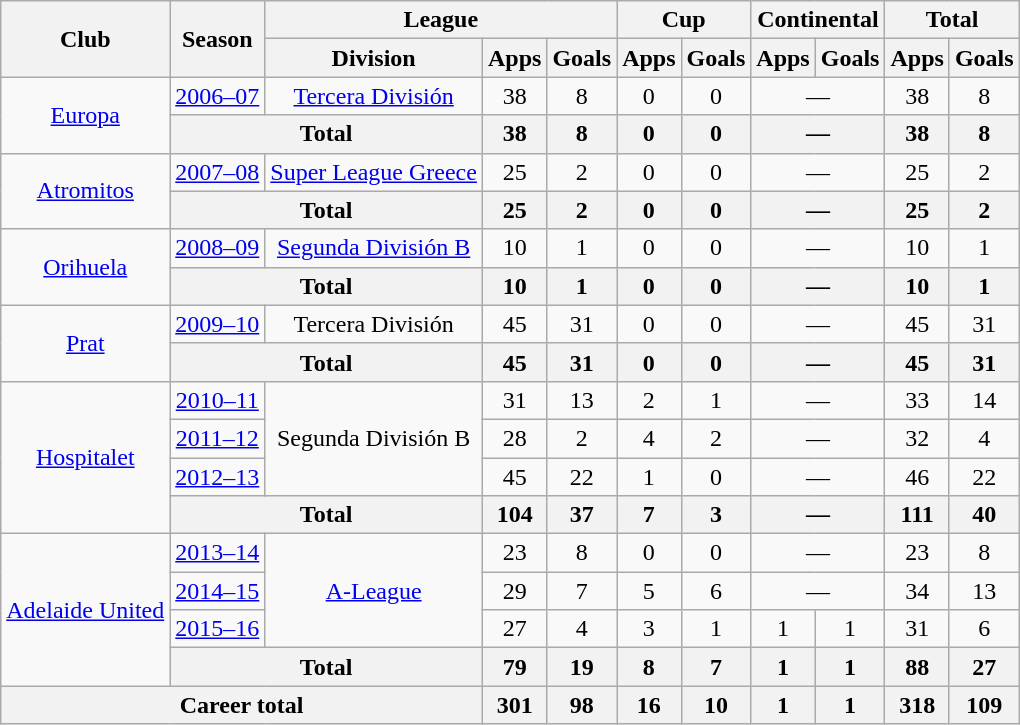<table class="wikitable" style="text-align: center;">
<tr>
<th rowspan="2">Club</th>
<th rowspan="2">Season</th>
<th colspan="3">League</th>
<th colspan="2">Cup</th>
<th colspan="2">Continental</th>
<th colspan="2">Total</th>
</tr>
<tr>
<th>Division</th>
<th>Apps</th>
<th>Goals</th>
<th>Apps</th>
<th>Goals</th>
<th>Apps</th>
<th>Goals</th>
<th>Apps</th>
<th>Goals</th>
</tr>
<tr>
<td rowspan="2"><a href='#'>Europa</a></td>
<td><a href='#'>2006–07</a></td>
<td rowspan="1"><a href='#'>Tercera División</a></td>
<td>38</td>
<td>8</td>
<td>0</td>
<td>0</td>
<td colspan="2">—</td>
<td>38</td>
<td>8</td>
</tr>
<tr>
<th colspan="2">Total</th>
<th>38</th>
<th>8</th>
<th>0</th>
<th>0</th>
<th colspan="2">—</th>
<th>38</th>
<th>8</th>
</tr>
<tr>
<td rowspan="2"><a href='#'>Atromitos</a></td>
<td><a href='#'>2007–08</a></td>
<td rowspan="1"><a href='#'>Super League Greece</a></td>
<td>25</td>
<td>2</td>
<td>0</td>
<td>0</td>
<td colspan="2">—</td>
<td>25</td>
<td>2</td>
</tr>
<tr>
<th colspan="2">Total</th>
<th>25</th>
<th>2</th>
<th>0</th>
<th>0</th>
<th colspan="2">—</th>
<th>25</th>
<th>2</th>
</tr>
<tr>
<td rowspan="2"><a href='#'>Orihuela</a></td>
<td><a href='#'>2008–09</a></td>
<td rowspan="1"><a href='#'>Segunda División B</a></td>
<td>10</td>
<td>1</td>
<td>0</td>
<td>0</td>
<td colspan="2">—</td>
<td>10</td>
<td>1</td>
</tr>
<tr>
<th colspan="2">Total</th>
<th>10</th>
<th>1</th>
<th>0</th>
<th>0</th>
<th colspan="2">—</th>
<th>10</th>
<th>1</th>
</tr>
<tr>
<td rowspan="2"><a href='#'>Prat</a></td>
<td><a href='#'>2009–10</a></td>
<td rowspan="1">Tercera División</td>
<td>45</td>
<td>31</td>
<td>0</td>
<td>0</td>
<td colspan="2">—</td>
<td>45</td>
<td>31</td>
</tr>
<tr>
<th colspan="2">Total</th>
<th>45</th>
<th>31</th>
<th>0</th>
<th>0</th>
<th colspan="2">—</th>
<th>45</th>
<th>31</th>
</tr>
<tr>
<td rowspan="4"><a href='#'>Hospitalet</a></td>
<td><a href='#'>2010–11</a></td>
<td rowspan="3">Segunda División B</td>
<td>31</td>
<td>13</td>
<td>2</td>
<td>1</td>
<td colspan="2">—</td>
<td>33</td>
<td>14</td>
</tr>
<tr>
<td><a href='#'>2011–12</a></td>
<td>28</td>
<td>2</td>
<td>4</td>
<td>2</td>
<td colspan="2">—</td>
<td>32</td>
<td>4</td>
</tr>
<tr>
<td><a href='#'>2012–13</a></td>
<td>45</td>
<td>22</td>
<td>1</td>
<td>0</td>
<td colspan="2">—</td>
<td>46</td>
<td>22</td>
</tr>
<tr>
<th colspan="2">Total</th>
<th>104</th>
<th>37</th>
<th>7</th>
<th>3</th>
<th colspan="2">—</th>
<th>111</th>
<th>40</th>
</tr>
<tr>
<td rowspan="4"><a href='#'>Adelaide United</a></td>
<td><a href='#'>2013–14</a></td>
<td rowspan="3"><a href='#'>A-League</a></td>
<td>23</td>
<td>8</td>
<td>0</td>
<td>0</td>
<td colspan="2">—</td>
<td>23</td>
<td>8</td>
</tr>
<tr>
<td><a href='#'>2014–15</a></td>
<td>29</td>
<td>7</td>
<td>5</td>
<td>6</td>
<td colspan="2">—</td>
<td>34</td>
<td>13</td>
</tr>
<tr>
<td><a href='#'>2015–16</a></td>
<td>27</td>
<td>4</td>
<td>3</td>
<td>1</td>
<td>1</td>
<td>1</td>
<td>31</td>
<td>6</td>
</tr>
<tr>
<th colspan="2">Total</th>
<th>79</th>
<th>19</th>
<th>8</th>
<th>7</th>
<th>1</th>
<th>1</th>
<th>88</th>
<th>27</th>
</tr>
<tr>
<th colspan="3">Career total</th>
<th>301</th>
<th>98</th>
<th>16</th>
<th>10</th>
<th>1</th>
<th>1</th>
<th>318</th>
<th>109</th>
</tr>
</table>
